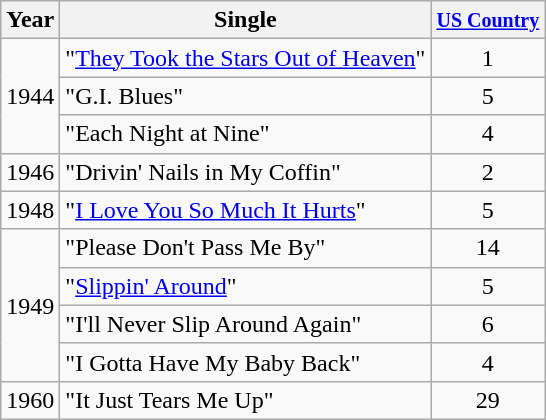<table class="wikitable">
<tr>
<th>Year</th>
<th>Single</th>
<th><small><a href='#'>US Country</a></small></th>
</tr>
<tr>
<td rowspan="3">1944</td>
<td>"<a href='#'>They Took the Stars Out of Heaven</a>"</td>
<td align="center">1</td>
</tr>
<tr>
<td>"G.I. Blues"</td>
<td align="center">5</td>
</tr>
<tr>
<td>"Each Night at Nine"</td>
<td align="center">4</td>
</tr>
<tr>
<td>1946</td>
<td>"Drivin' Nails in My Coffin"</td>
<td align="center">2</td>
</tr>
<tr>
<td>1948</td>
<td>"<a href='#'>I Love You So Much It Hurts</a>"</td>
<td align="center">5</td>
</tr>
<tr>
<td rowspan="4">1949</td>
<td>"Please Don't Pass Me By"</td>
<td align="center">14</td>
</tr>
<tr>
<td>"<a href='#'>Slippin' Around</a>"</td>
<td align="center">5</td>
</tr>
<tr>
<td>"I'll Never Slip Around Again"</td>
<td align="center">6</td>
</tr>
<tr>
<td>"I Gotta Have My Baby Back"</td>
<td align="center">4</td>
</tr>
<tr>
<td>1960</td>
<td>"It Just Tears Me Up"</td>
<td align="center">29</td>
</tr>
</table>
